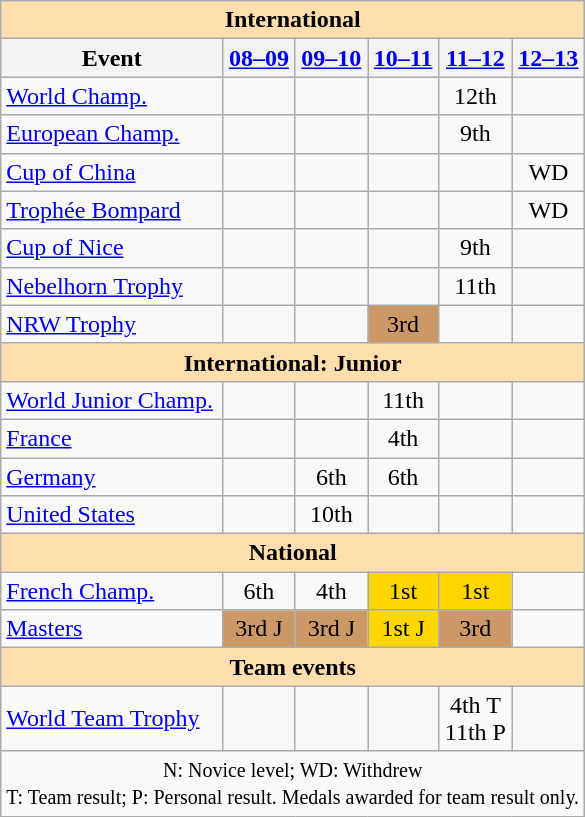<table class="wikitable" style="text-align:center">
<tr>
<th style="background-color: #ffdead; " colspan=6 align=center>International</th>
</tr>
<tr>
<th>Event</th>
<th><a href='#'>08–09</a></th>
<th><a href='#'>09–10</a></th>
<th><a href='#'>10–11</a></th>
<th><a href='#'>11–12</a></th>
<th><a href='#'>12–13</a></th>
</tr>
<tr>
<td align=left><a href='#'>World Champ.</a></td>
<td></td>
<td></td>
<td></td>
<td>12th</td>
<td></td>
</tr>
<tr>
<td align=left><a href='#'>European Champ.</a></td>
<td></td>
<td></td>
<td></td>
<td>9th</td>
<td></td>
</tr>
<tr>
<td align=left> <a href='#'>Cup of China</a></td>
<td></td>
<td></td>
<td></td>
<td></td>
<td>WD</td>
</tr>
<tr>
<td align=left> <a href='#'>Trophée Bompard</a></td>
<td></td>
<td></td>
<td></td>
<td></td>
<td>WD</td>
</tr>
<tr>
<td align=left><a href='#'>Cup of Nice</a></td>
<td></td>
<td></td>
<td></td>
<td>9th</td>
<td></td>
</tr>
<tr>
<td align=left><a href='#'>Nebelhorn Trophy</a></td>
<td></td>
<td></td>
<td></td>
<td>11th</td>
<td></td>
</tr>
<tr>
<td align=left><a href='#'>NRW Trophy</a></td>
<td></td>
<td></td>
<td bgcolor=cc9966>3rd</td>
<td></td>
<td></td>
</tr>
<tr>
<th style="background-color: #ffdead; " colspan=6 align=center>International: Junior</th>
</tr>
<tr>
<td align=left><a href='#'>World Junior Champ.</a></td>
<td></td>
<td></td>
<td>11th</td>
<td></td>
<td></td>
</tr>
<tr>
<td align=left> <a href='#'>France</a></td>
<td></td>
<td></td>
<td>4th</td>
<td></td>
<td></td>
</tr>
<tr>
<td align=left> <a href='#'>Germany</a></td>
<td></td>
<td>6th</td>
<td>6th</td>
<td></td>
<td></td>
</tr>
<tr>
<td align=left> <a href='#'>United States</a></td>
<td></td>
<td>10th</td>
<td></td>
<td></td>
<td></td>
</tr>
<tr>
<th style="background-color: #ffdead; " colspan=6 align=center>National</th>
</tr>
<tr>
<td align=left><a href='#'>French Champ.</a></td>
<td>6th</td>
<td>4th</td>
<td bgcolor=gold>1st</td>
<td bgcolor=gold>1st</td>
<td></td>
</tr>
<tr>
<td align=left><a href='#'>Masters</a></td>
<td bgcolor=cc9966>3rd J</td>
<td bgcolor=cc9966>3rd J</td>
<td bgcolor=gold>1st J</td>
<td bgcolor=cc9966>3rd</td>
</tr>
<tr>
<th style="background-color: #ffdead; " colspan=6 align=center>Team events</th>
</tr>
<tr>
<td align=left><a href='#'>World Team Trophy</a></td>
<td></td>
<td></td>
<td></td>
<td>4th T <br>11th P</td>
<td></td>
</tr>
<tr>
<td colspan=6 align=center><small> N: Novice level; WD: Withdrew <br> T: Team result; P: Personal result. Medals awarded for team result only. </small></td>
</tr>
</table>
